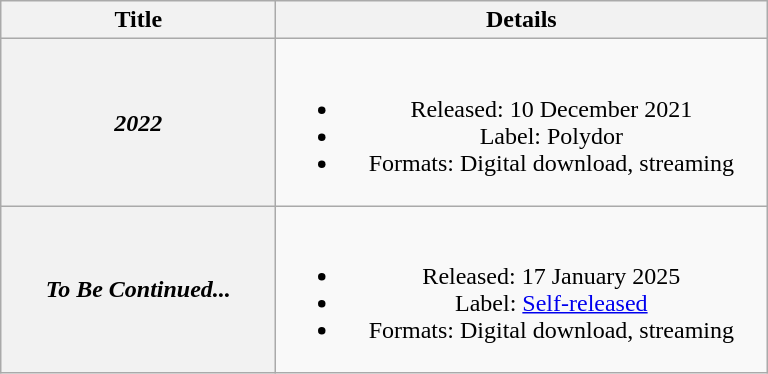<table class="wikitable plainrowheaders" style="text-align:center;">
<tr>
<th scope="col" style="width:11em;">Title</th>
<th scope="col" style="width:20em;">Details</th>
</tr>
<tr>
<th scope="row"><em>2022</em></th>
<td><br><ul><li>Released: 10 December 2021</li><li>Label: Polydor</li><li>Formats: Digital download, streaming</li></ul></td>
</tr>
<tr>
<th scope="row"><em>To Be Continued...</em></th>
<td><br><ul><li>Released: 17 January 2025</li><li>Label: <a href='#'>Self-released</a></li><li>Formats: Digital download, streaming</li></ul></td>
</tr>
</table>
